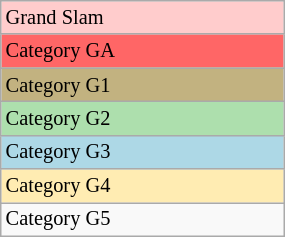<table class="wikitable" style="font-size:85%;" width=15%>
<tr bgcolor=#ffcccc>
<td>Grand Slam</td>
</tr>
<tr bgcolor=#FF6666>
<td>Category GA</td>
</tr>
<tr bgcolor=#C2B280>
<td>Category G1</td>
</tr>
<tr bgcolor="#ADDFAD">
<td>Category G2</td>
</tr>
<tr bgcolor="lightblue">
<td>Category G3</td>
</tr>
<tr bgcolor=#ffecb2>
<td>Category G4</td>
</tr>
<tr>
<td>Category G5</td>
</tr>
</table>
